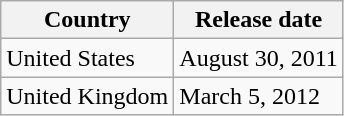<table class="wikitable">
<tr>
<th>Country</th>
<th>Release date</th>
</tr>
<tr>
<td>United States</td>
<td>August 30, 2011</td>
</tr>
<tr>
<td>United Kingdom</td>
<td>March 5, 2012</td>
</tr>
</table>
